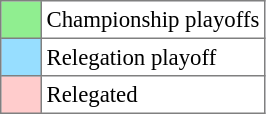<table bgcolor="#f7f8ff" cellpadding="3" cellspacing="0" border="1" style="font-size: 95%; border: gray solid 1px; border-collapse: collapse;text-align:center;">
<tr>
<td style="background: #90EE90;" width="20"></td>
<td bgcolor="#ffffff" align="left">Championship playoffs</td>
</tr>
<tr>
<td style="background: #97DEFF;" width="20"></td>
<td bgcolor="#ffffff" align="left">Relegation playoff</td>
</tr>
<tr>
<td style="background: #FFCCCC;" width="20"></td>
<td bgcolor="#ffffff" align="left">Relegated</td>
</tr>
</table>
